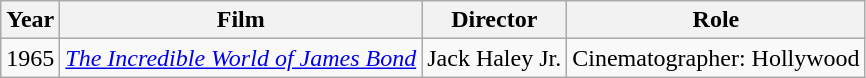<table class="wikitable">
<tr>
<th>Year</th>
<th>Film</th>
<th>Director</th>
<th>Role</th>
</tr>
<tr>
<td>1965</td>
<td><em><a href='#'>The Incredible World of James Bond</a></em></td>
<td>Jack Haley Jr.</td>
<td>Cinematographer: Hollywood</td>
</tr>
</table>
